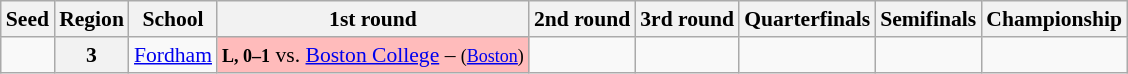<table class="sortable wikitable" style="white-space:nowrap; font-size:90%;">
<tr>
<th>Seed</th>
<th>Region</th>
<th>School</th>
<th>1st round</th>
<th>2nd round</th>
<th>3rd round</th>
<th>Quarterfinals</th>
<th>Semifinals</th>
<th>Championship</th>
</tr>
<tr>
<td></td>
<th>3</th>
<td><a href='#'>Fordham</a></td>
<td style="background:#FBB;"><small><strong>L, 0–1</strong></small> vs. <a href='#'>Boston College</a> – <small>(<a href='#'>Boston</a>)</small></td>
<td></td>
<td></td>
<td></td>
<td></td>
<td></td>
</tr>
</table>
